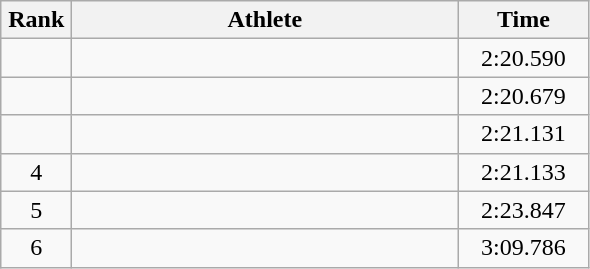<table class=wikitable style="text-align:center">
<tr>
<th width=40>Rank</th>
<th width=250>Athlete</th>
<th width=80>Time</th>
</tr>
<tr>
<td></td>
<td align=left></td>
<td>2:20.590</td>
</tr>
<tr>
<td></td>
<td align=left></td>
<td>2:20.679</td>
</tr>
<tr>
<td></td>
<td align=left></td>
<td>2:21.131</td>
</tr>
<tr>
<td>4</td>
<td align=left></td>
<td>2:21.133</td>
</tr>
<tr>
<td>5</td>
<td align=left></td>
<td>2:23.847</td>
</tr>
<tr>
<td>6</td>
<td align=left></td>
<td>3:09.786</td>
</tr>
</table>
